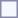<table style="border:1px solid #8888aa; background-color:#f7f8ff; padding:5px; font-size:95%; margin: 0px 12px 12px 0px;">
</table>
